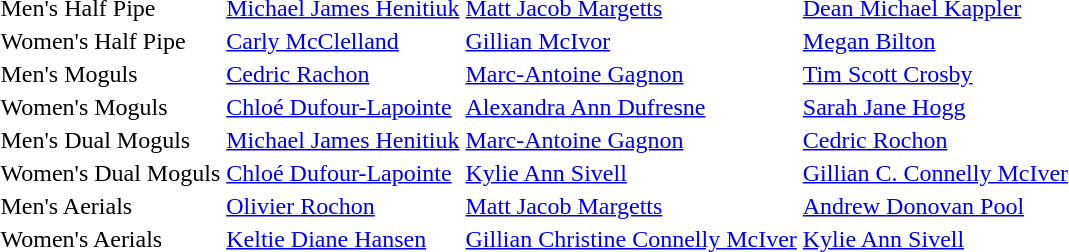<table>
<tr>
<td>Men's Half Pipe</td>
<td> <a href='#'>Michael James Henitiuk</a></td>
<td> <a href='#'>Matt Jacob Margetts</a></td>
<td> <a href='#'>Dean Michael Kappler</a></td>
</tr>
<tr>
<td>Women's Half Pipe</td>
<td> <a href='#'>Carly McClelland</a></td>
<td> <a href='#'>Gillian McIvor</a></td>
<td> <a href='#'>Megan Bilton</a></td>
</tr>
<tr>
<td>Men's Moguls</td>
<td> <a href='#'>Cedric Rachon</a></td>
<td> <a href='#'>Marc-Antoine Gagnon</a></td>
<td> <a href='#'>Tim Scott Crosby</a></td>
</tr>
<tr>
<td>Women's Moguls</td>
<td> <a href='#'>Chloé Dufour-Lapointe</a></td>
<td> <a href='#'>Alexandra Ann Dufresne</a></td>
<td> <a href='#'>Sarah Jane Hogg</a></td>
</tr>
<tr>
<td>Men's Dual Moguls</td>
<td> <a href='#'>Michael James Henitiuk</a></td>
<td> <a href='#'>Marc-Antoine Gagnon</a></td>
<td> <a href='#'>Cedric Rochon</a></td>
</tr>
<tr>
<td>Women's Dual Moguls</td>
<td> <a href='#'>Chloé Dufour-Lapointe</a></td>
<td> <a href='#'>Kylie Ann Sivell</a></td>
<td> <a href='#'>Gillian C. Connelly McIver</a></td>
</tr>
<tr>
<td>Men's Aerials</td>
<td> <a href='#'>Olivier Rochon</a></td>
<td> <a href='#'>Matt Jacob Margetts</a></td>
<td> <a href='#'>Andrew Donovan Pool</a></td>
</tr>
<tr>
<td>Women's Aerials</td>
<td> <a href='#'>Keltie Diane Hansen</a></td>
<td> <a href='#'>Gillian Christine Connelly McIver</a></td>
<td> <a href='#'>Kylie Ann Sivell</a></td>
</tr>
</table>
